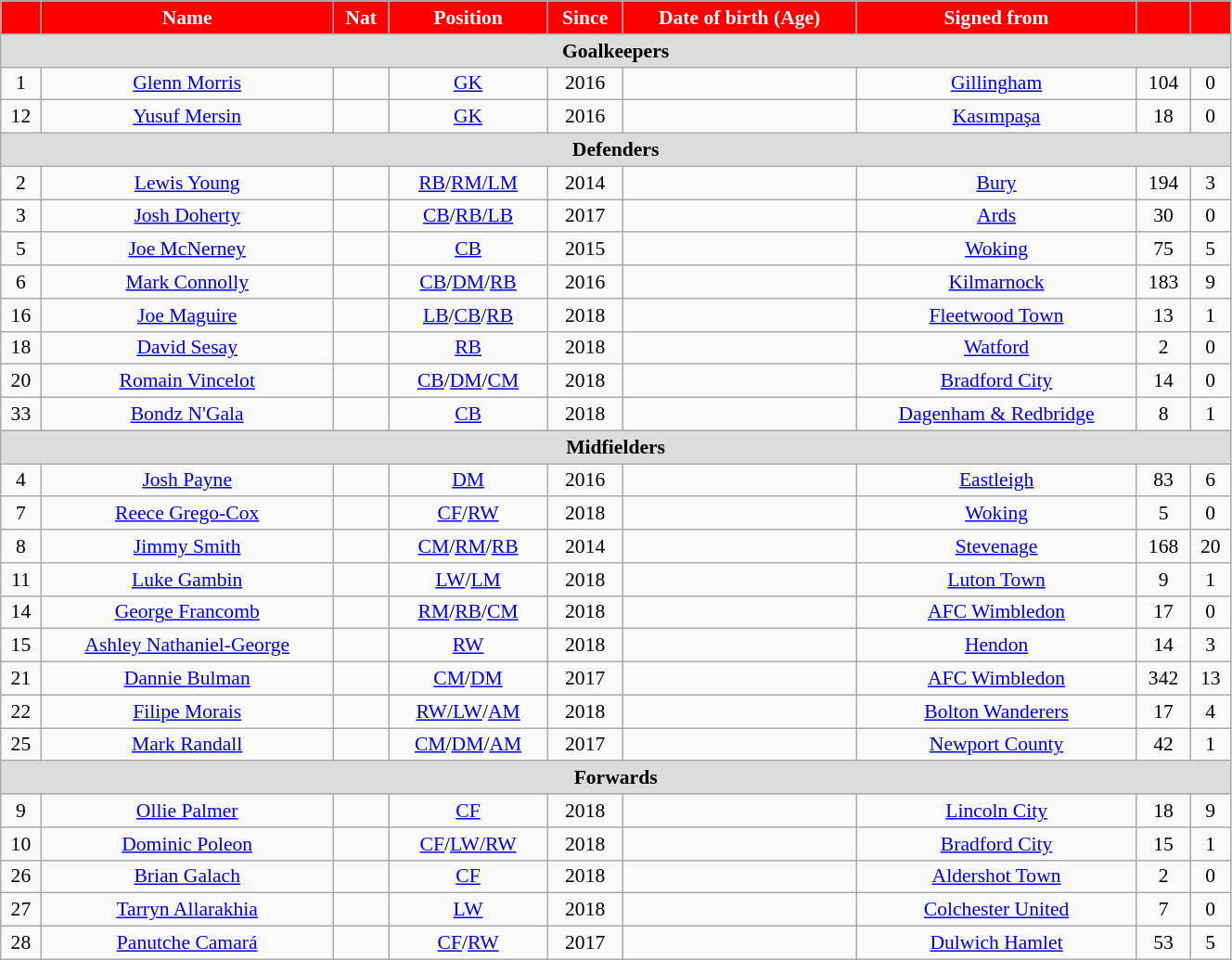<table class="wikitable" style="text-align:center; font-size:90%; width:70%;">
<tr>
<th style="background:#FF0000; color:white; text-align:center;"></th>
<th style="background:#FF0000; color:white; text-align:center;">Name</th>
<th style="background:#FF0000; color:white; text-align:center;">Nat</th>
<th style="background:#FF0000; color:white; text-align:center;">Position</th>
<th style="background:#FF0000; color:white; text-align:center;">Since</th>
<th style="background:#FF0000; color:white; text-align:center;">Date of birth (Age)</th>
<th style="background:#FF0000; color:white; text-align:center;">Signed from</th>
<th style="background:#FF0000; color:white; text-align:center;"></th>
<th style="background:#FF0000; color:white; text-align:center;"></th>
</tr>
<tr>
<th colspan="9" style="background:#dcdcdc; text-align:center;">Goalkeepers</th>
</tr>
<tr>
<td>1</td>
<td><a href='#'>Glenn Morris</a></td>
<td></td>
<td><a href='#'>GK</a></td>
<td>2016</td>
<td></td>
<td> <a href='#'>Gillingham</a></td>
<td>104</td>
<td>0</td>
</tr>
<tr>
<td>12</td>
<td><a href='#'>Yusuf Mersin</a></td>
<td></td>
<td><a href='#'>GK</a></td>
<td>2016</td>
<td></td>
<td> <a href='#'>Kasımpaşa</a></td>
<td>18</td>
<td>0</td>
</tr>
<tr>
<th colspan="9" style="background:#dcdcdc; text-align:center;">Defenders</th>
</tr>
<tr>
<td>2</td>
<td><a href='#'>Lewis Young</a></td>
<td></td>
<td><a href='#'>RB</a>/<a href='#'>RM/LM</a></td>
<td>2014</td>
<td></td>
<td> <a href='#'>Bury</a></td>
<td>194</td>
<td>3</td>
</tr>
<tr>
<td>3</td>
<td><a href='#'>Josh Doherty</a></td>
<td></td>
<td><a href='#'>CB</a>/<a href='#'>RB/LB</a></td>
<td>2017</td>
<td></td>
<td> <a href='#'>Ards</a></td>
<td>30</td>
<td>0</td>
</tr>
<tr>
<td>5</td>
<td><a href='#'>Joe McNerney</a></td>
<td></td>
<td><a href='#'>CB</a></td>
<td>2015</td>
<td></td>
<td> <a href='#'>Woking</a></td>
<td>75</td>
<td>5</td>
</tr>
<tr>
<td>6</td>
<td><a href='#'>Mark Connolly</a></td>
<td></td>
<td><a href='#'>CB</a>/<a href='#'>DM</a>/<a href='#'>RB</a></td>
<td>2016</td>
<td></td>
<td> <a href='#'>Kilmarnock</a></td>
<td>183</td>
<td>9</td>
</tr>
<tr>
<td>16</td>
<td><a href='#'>Joe Maguire</a></td>
<td></td>
<td><a href='#'>LB</a>/<a href='#'>CB</a>/<a href='#'>RB</a></td>
<td>2018</td>
<td></td>
<td> <a href='#'>Fleetwood Town</a></td>
<td>13</td>
<td>1</td>
</tr>
<tr>
<td>18</td>
<td><a href='#'>David Sesay</a></td>
<td></td>
<td><a href='#'>RB</a></td>
<td>2018</td>
<td></td>
<td> <a href='#'>Watford</a></td>
<td>2</td>
<td>0</td>
</tr>
<tr>
<td>20</td>
<td><a href='#'>Romain Vincelot</a></td>
<td></td>
<td><a href='#'>CB</a>/<a href='#'>DM</a>/<a href='#'>CM</a></td>
<td>2018</td>
<td></td>
<td> <a href='#'>Bradford City</a></td>
<td>14</td>
<td>0</td>
</tr>
<tr>
<td>33</td>
<td><a href='#'>Bondz N'Gala</a></td>
<td></td>
<td><a href='#'>CB</a></td>
<td>2018</td>
<td></td>
<td> <a href='#'>Dagenham & Redbridge</a></td>
<td>8</td>
<td>1</td>
</tr>
<tr>
<th colspan="9" style="background:#dcdcdc; text-align:center;">Midfielders</th>
</tr>
<tr>
<td>4</td>
<td><a href='#'>Josh Payne</a></td>
<td></td>
<td><a href='#'>DM</a></td>
<td>2016</td>
<td></td>
<td> <a href='#'>Eastleigh</a></td>
<td>83</td>
<td>6</td>
</tr>
<tr>
<td>7</td>
<td><a href='#'>Reece Grego-Cox</a></td>
<td></td>
<td><a href='#'>CF</a>/<a href='#'>RW</a></td>
<td>2018</td>
<td></td>
<td> <a href='#'>Woking</a></td>
<td>5</td>
<td>0</td>
</tr>
<tr>
<td>8</td>
<td><a href='#'>Jimmy Smith</a></td>
<td></td>
<td><a href='#'>CM</a>/<a href='#'>RM</a>/<a href='#'>RB</a></td>
<td>2014</td>
<td></td>
<td> <a href='#'>Stevenage</a></td>
<td>168</td>
<td>20</td>
</tr>
<tr>
<td>11</td>
<td><a href='#'>Luke Gambin</a></td>
<td></td>
<td><a href='#'>LW</a>/<a href='#'>LM</a></td>
<td>2018</td>
<td></td>
<td> <a href='#'>Luton Town</a></td>
<td>9</td>
<td>1</td>
</tr>
<tr>
<td>14</td>
<td><a href='#'>George Francomb</a></td>
<td></td>
<td><a href='#'>RM</a>/<a href='#'>RB</a>/<a href='#'>CM</a></td>
<td>2018</td>
<td></td>
<td> <a href='#'>AFC Wimbledon</a></td>
<td>17</td>
<td>0</td>
</tr>
<tr>
<td>15</td>
<td><a href='#'>Ashley Nathaniel-George</a></td>
<td></td>
<td><a href='#'>RW</a></td>
<td>2018</td>
<td></td>
<td> <a href='#'>Hendon</a></td>
<td>14</td>
<td>3</td>
</tr>
<tr>
<td>21</td>
<td><a href='#'>Dannie Bulman</a></td>
<td></td>
<td><a href='#'>CM</a>/<a href='#'>DM</a></td>
<td>2017</td>
<td></td>
<td> <a href='#'>AFC Wimbledon</a></td>
<td>342</td>
<td>13</td>
</tr>
<tr>
<td>22</td>
<td><a href='#'>Filipe Morais</a></td>
<td></td>
<td><a href='#'>RW/LW</a>/<a href='#'>AM</a></td>
<td>2018</td>
<td></td>
<td> <a href='#'>Bolton Wanderers</a></td>
<td>17</td>
<td>4</td>
</tr>
<tr>
<td>25</td>
<td><a href='#'>Mark Randall</a></td>
<td></td>
<td><a href='#'>CM</a>/<a href='#'>DM</a>/<a href='#'>AM</a></td>
<td>2017</td>
<td></td>
<td> <a href='#'>Newport County</a></td>
<td>42</td>
<td>1</td>
</tr>
<tr>
<th colspan="9" style="background:#dcdcdc; text-align:center;">Forwards</th>
</tr>
<tr>
<td>9</td>
<td><a href='#'>Ollie Palmer</a></td>
<td></td>
<td><a href='#'>CF</a></td>
<td>2018</td>
<td></td>
<td> <a href='#'>Lincoln City</a></td>
<td>18</td>
<td>9</td>
</tr>
<tr>
<td>10</td>
<td><a href='#'>Dominic Poleon</a></td>
<td></td>
<td><a href='#'>CF</a>/<a href='#'>LW/RW</a></td>
<td>2018</td>
<td></td>
<td> <a href='#'>Bradford City</a></td>
<td>15</td>
<td>1</td>
</tr>
<tr>
<td>26</td>
<td><a href='#'>Brian Galach</a></td>
<td></td>
<td><a href='#'>CF</a></td>
<td>2018</td>
<td></td>
<td> <a href='#'>Aldershot Town</a></td>
<td>2</td>
<td>0</td>
</tr>
<tr>
<td>27</td>
<td><a href='#'>Tarryn Allarakhia</a></td>
<td></td>
<td><a href='#'>LW</a></td>
<td>2018</td>
<td></td>
<td> <a href='#'>Colchester United</a></td>
<td>7</td>
<td>0</td>
</tr>
<tr>
<td>28</td>
<td><a href='#'>Panutche Camará</a></td>
<td></td>
<td><a href='#'>CF</a>/<a href='#'>RW</a></td>
<td>2017</td>
<td></td>
<td> <a href='#'>Dulwich Hamlet</a></td>
<td>53</td>
<td>5</td>
</tr>
</table>
